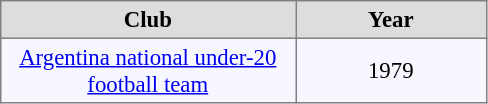<table align="center" bgcolor="#f7f8ff" cellpadding="3" cellspacing="0" border="1" style="font-size: 95%; border: gray solid 1px; border-collapse: collapse;">
<tr align=center bgcolor=#DDDDDD style="color:black;">
<th width="190">Club</th>
<th width="120">Year</th>
</tr>
<tr align=center>
<td><a href='#'>Argentina national under-20 football team</a></td>
<td>1979</td>
</tr>
</table>
